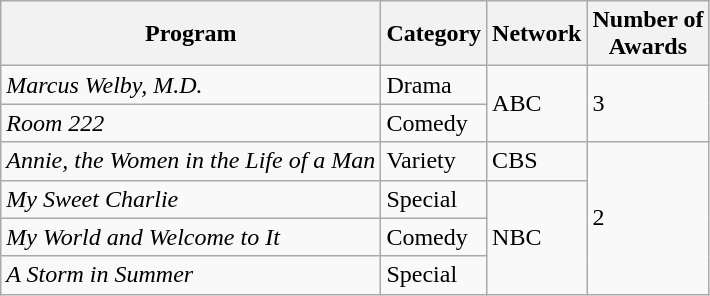<table class="wikitable">
<tr>
<th>Program</th>
<th>Category</th>
<th>Network</th>
<th>Number of<br>Awards</th>
</tr>
<tr>
<td><em>Marcus Welby, M.D.</em></td>
<td>Drama</td>
<td rowspan="2">ABC</td>
<td rowspan="2">3</td>
</tr>
<tr>
<td><em>Room 222</em></td>
<td>Comedy</td>
</tr>
<tr>
<td><em>Annie, the Women in the Life of a Man</em></td>
<td>Variety</td>
<td>CBS</td>
<td rowspan="4">2</td>
</tr>
<tr>
<td><em>My Sweet Charlie</em></td>
<td>Special</td>
<td rowspan="3">NBC</td>
</tr>
<tr>
<td><em>My World and Welcome to It</em></td>
<td>Comedy</td>
</tr>
<tr>
<td><em>A Storm in Summer</em></td>
<td>Special</td>
</tr>
</table>
